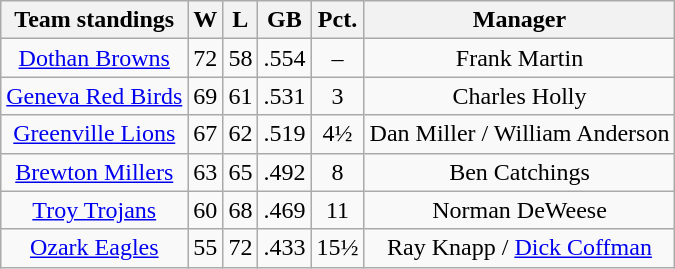<table class="wikitable">
<tr>
<th>Team standings</th>
<th>W</th>
<th>L</th>
<th>GB</th>
<th>Pct.</th>
<th>Manager</th>
</tr>
<tr align=center>
<td><a href='#'>Dothan Browns</a></td>
<td>72</td>
<td>58</td>
<td>.554</td>
<td>–</td>
<td>Frank Martin</td>
</tr>
<tr align=center>
<td><a href='#'>Geneva Red Birds</a></td>
<td>69</td>
<td>61</td>
<td>.531</td>
<td>3</td>
<td>Charles Holly</td>
</tr>
<tr align=center>
<td><a href='#'>Greenville Lions</a></td>
<td>67</td>
<td>62</td>
<td>.519</td>
<td>4½</td>
<td>Dan Miller / William Anderson</td>
</tr>
<tr align=center>
<td><a href='#'>Brewton Millers</a></td>
<td>63</td>
<td>65</td>
<td>.492</td>
<td>8</td>
<td>Ben Catchings</td>
</tr>
<tr align=center>
<td><a href='#'>Troy Trojans</a></td>
<td>60</td>
<td>68</td>
<td>.469</td>
<td>11</td>
<td>Norman DeWeese</td>
</tr>
<tr align=center>
<td><a href='#'>Ozark Eagles</a></td>
<td>55</td>
<td>72</td>
<td>.433</td>
<td>15½</td>
<td>Ray Knapp / <a href='#'>Dick Coffman</a></td>
</tr>
</table>
